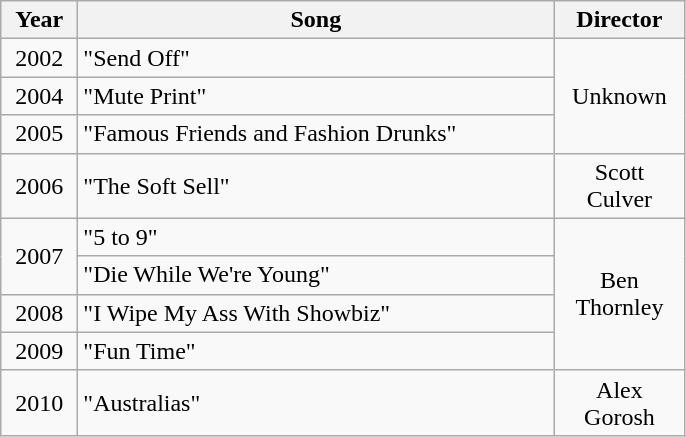<table class="wikitable" style=text-align:center;>
<tr>
<th width="44">Year</th>
<th width="310">Song</th>
<th>Director</th>
</tr>
<tr>
<td width="44">2002</td>
<td align=left width="310">"Send Off"</td>
<td rowspan="3" align="center" width="80">Unknown</td>
</tr>
<tr>
<td width="44">2004</td>
<td align=left width="310">"Mute Print"</td>
</tr>
<tr>
<td width="44">2005</td>
<td align=left width="310">"Famous Friends and Fashion Drunks"</td>
</tr>
<tr>
<td width="44">2006</td>
<td align=left width="310">"The Soft Sell"</td>
<td align="center" width="80">Scott Culver</td>
</tr>
<tr>
<td rowspan="2" width="44">2007</td>
<td align=left width="310">"5 to 9"</td>
<td rowspan="4" align="center" width="80">Ben Thornley</td>
</tr>
<tr>
<td align=left width="310">"Die While We're Young"</td>
</tr>
<tr>
<td width="44">2008</td>
<td align=left width="310">"I Wipe My Ass With Showbiz"</td>
</tr>
<tr>
<td width="44">2009</td>
<td align=left width="310">"Fun Time"</td>
</tr>
<tr>
<td width="44">2010</td>
<td align=left width="310">"Australias"</td>
<td lign="center" width="80">Alex Gorosh</td>
</tr>
</table>
